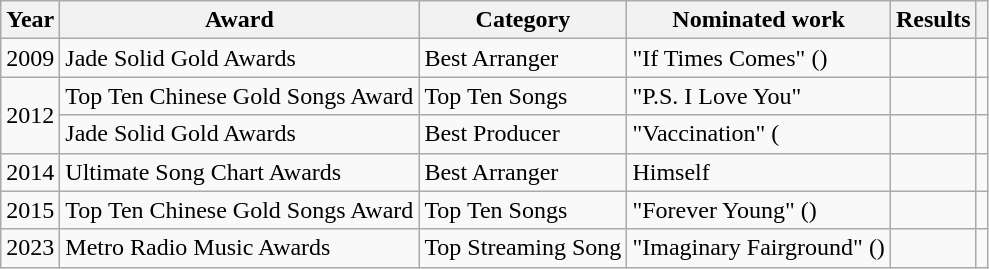<table class="wikitable sortable plainrowheaders">
<tr>
<th scope="col">Year</th>
<th scope="col">Award</th>
<th scope="col">Category</th>
<th scope="col">Nominated work</th>
<th scope="col">Results</th>
<th scope="col" class="unsortable"></th>
</tr>
<tr>
<td>2009</td>
<td>Jade Solid Gold Awards</td>
<td>Best Arranger</td>
<td>"If Times Comes" () </td>
<td></td>
<td></td>
</tr>
<tr>
<td rowspan="2">2012</td>
<td>Top Ten Chinese Gold Songs Award</td>
<td>Top Ten Songs </td>
<td>"P.S. I Love You" </td>
<td></td>
<td></td>
</tr>
<tr>
<td>Jade Solid Gold Awards</td>
<td>Best Producer</td>
<td>"Vaccination" ( </td>
<td></td>
<td></td>
</tr>
<tr>
<td>2014</td>
<td>Ultimate Song Chart Awards</td>
<td>Best Arranger</td>
<td>Himself</td>
<td></td>
<td></td>
</tr>
<tr>
<td>2015</td>
<td>Top Ten Chinese Gold Songs Award</td>
<td>Top Ten Songs </td>
<td>"Forever Young" () </td>
<td></td>
<td></td>
</tr>
<tr>
<td>2023</td>
<td>Metro Radio Music Awards</td>
<td>Top Streaming Song </td>
<td>"Imaginary Fairground" () </td>
<td></td>
<td></td>
</tr>
</table>
